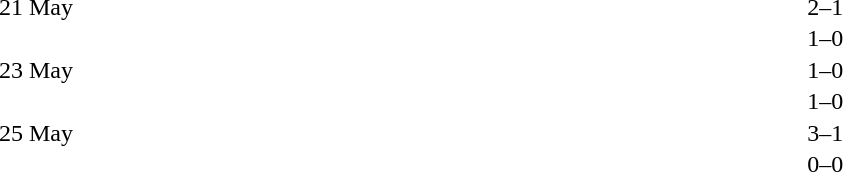<table cellspacing=1 width=70%>
<tr>
<th width=25%></th>
<th width=30%></th>
<th width=15%></th>
<th width=30%></th>
</tr>
<tr>
<td>21 May</td>
<td align=right></td>
<td align=center>2–1</td>
<td></td>
</tr>
<tr>
<td></td>
<td align=right></td>
<td align=center>1–0</td>
<td></td>
</tr>
<tr>
<td>23 May</td>
<td align=right></td>
<td align=center>1–0</td>
<td></td>
</tr>
<tr>
<td></td>
<td align=right></td>
<td align=center>1–0</td>
<td></td>
</tr>
<tr>
<td>25 May</td>
<td align=right></td>
<td align=center>3–1</td>
<td></td>
</tr>
<tr>
<td></td>
<td align=right></td>
<td align=center>0–0</td>
<td></td>
</tr>
</table>
